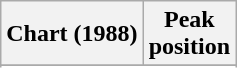<table class="wikitable sortable plainrowheaders" style="text-align:center">
<tr>
<th scope="col">Chart (1988)</th>
<th scope="col">Peak<br>position</th>
</tr>
<tr>
</tr>
<tr>
</tr>
</table>
